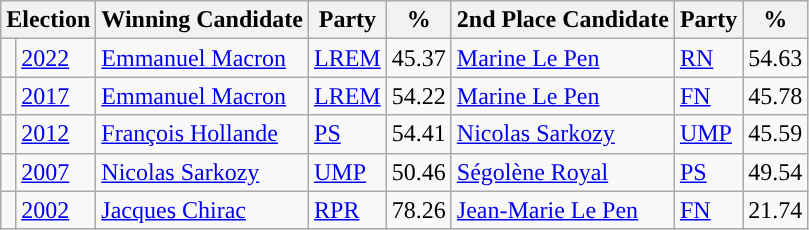<table class="wikitable">
<tr>
<th colspan="2">Election</th>
<th>Winning Candidate</th>
<th>Party</th>
<th>%</th>
<th>2nd Place Candidate</th>
<th>Party</th>
<th>%</th>
</tr>
<tr>
<td></td>
<td><a href='#'>2022</a></td>
<td><a href='#'>Emmanuel Macron</a></td>
<td><a href='#'>LREM</a></td>
<td>45.37</td>
<td><a href='#'>Marine Le Pen</a></td>
<td><a href='#'>RN</a></td>
<td>54.63</td>
</tr>
<tr>
<td style="background-color: "></td>
<td><a href='#'>2017</a></td>
<td><a href='#'>Emmanuel Macron</a></td>
<td><a href='#'>LREM</a></td>
<td>54.22</td>
<td><a href='#'>Marine Le Pen</a></td>
<td><a href='#'>FN</a></td>
<td>45.78</td>
</tr>
<tr>
<td style="background-color: "></td>
<td><a href='#'>2012</a></td>
<td><a href='#'>François Hollande</a></td>
<td><a href='#'>PS</a></td>
<td>54.41</td>
<td><a href='#'>Nicolas Sarkozy</a></td>
<td><a href='#'>UMP</a></td>
<td>45.59</td>
</tr>
<tr>
<td style="background-color: "></td>
<td><a href='#'>2007</a></td>
<td><a href='#'>Nicolas Sarkozy</a></td>
<td><a href='#'>UMP</a></td>
<td>50.46</td>
<td><a href='#'>Ségolène Royal</a></td>
<td><a href='#'>PS</a></td>
<td>49.54</td>
</tr>
<tr>
<td style="background-color: "></td>
<td><a href='#'>2002</a></td>
<td><a href='#'>Jacques Chirac</a></td>
<td><a href='#'>RPR</a></td>
<td>78.26</td>
<td><a href='#'>Jean-Marie Le Pen</a></td>
<td><a href='#'>FN</a></td>
<td>21.74</td>
</tr>
</table>
